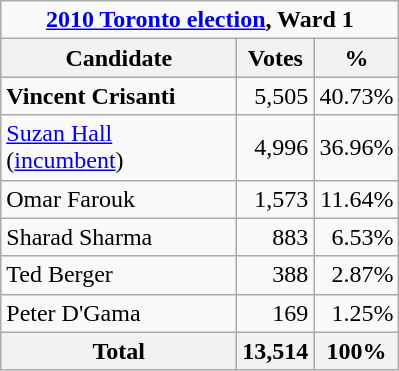<table class="wikitable">
<tr>
<td Colspan="3" align="center"><strong><a href='#'>2010 Toronto election</a>, Ward 1</strong></td>
</tr>
<tr>
<th bgcolor="#DDDDFF" width="150px">Candidate</th>
<th bgcolor="#DDDDFF">Votes</th>
<th bgcolor="#DDDDFF">%</th>
</tr>
<tr>
<td><strong>Vincent Crisanti</strong></td>
<td align=right>5,505</td>
<td align=right>40.73%</td>
</tr>
<tr>
<td><a href='#'>Suzan Hall</a> (<a href='#'>incumbent</a>)</td>
<td align=right>4,996</td>
<td align=right>36.96%</td>
</tr>
<tr>
<td>Omar Farouk</td>
<td align=right>1,573</td>
<td align=right>11.64%</td>
</tr>
<tr>
<td>Sharad Sharma</td>
<td align=right>883</td>
<td align=right>6.53%</td>
</tr>
<tr>
<td>Ted Berger</td>
<td align=right>388</td>
<td align=right>2.87%</td>
</tr>
<tr>
<td>Peter D'Gama</td>
<td align=right>169</td>
<td align=right>1.25%</td>
</tr>
<tr>
<th>Total</th>
<th align=right>13,514</th>
<th align=right>100%</th>
</tr>
</table>
